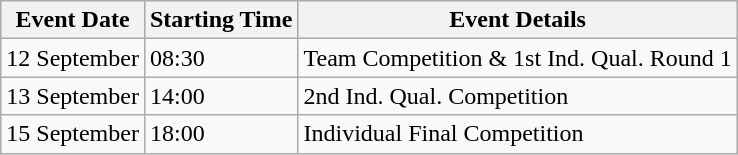<table class="wikitable">
<tr>
<th>Event Date</th>
<th>Starting Time</th>
<th>Event Details</th>
</tr>
<tr>
<td>12 September</td>
<td>08:30</td>
<td>Team Competition & 1st Ind. Qual. Round 1</td>
</tr>
<tr>
<td>13 September</td>
<td>14:00</td>
<td>2nd Ind. Qual. Competition</td>
</tr>
<tr>
<td>15 September</td>
<td>18:00</td>
<td>Individual Final Competition</td>
</tr>
</table>
